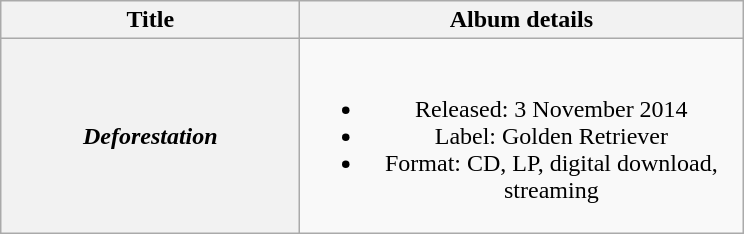<table class="wikitable plainrowheaders" style="text-align:center;">
<tr>
<th scope="col" rowspan="1" style="width:12em;">Title</th>
<th scope="col" rowspan="1" style="width:18em;">Album details</th>
</tr>
<tr>
<th scope="row"><em>Deforestation</em></th>
<td><br><ul><li>Released: 3 November 2014</li><li>Label: Golden Retriever</li><li>Format: CD, LP, digital download, streaming</li></ul></td>
</tr>
</table>
